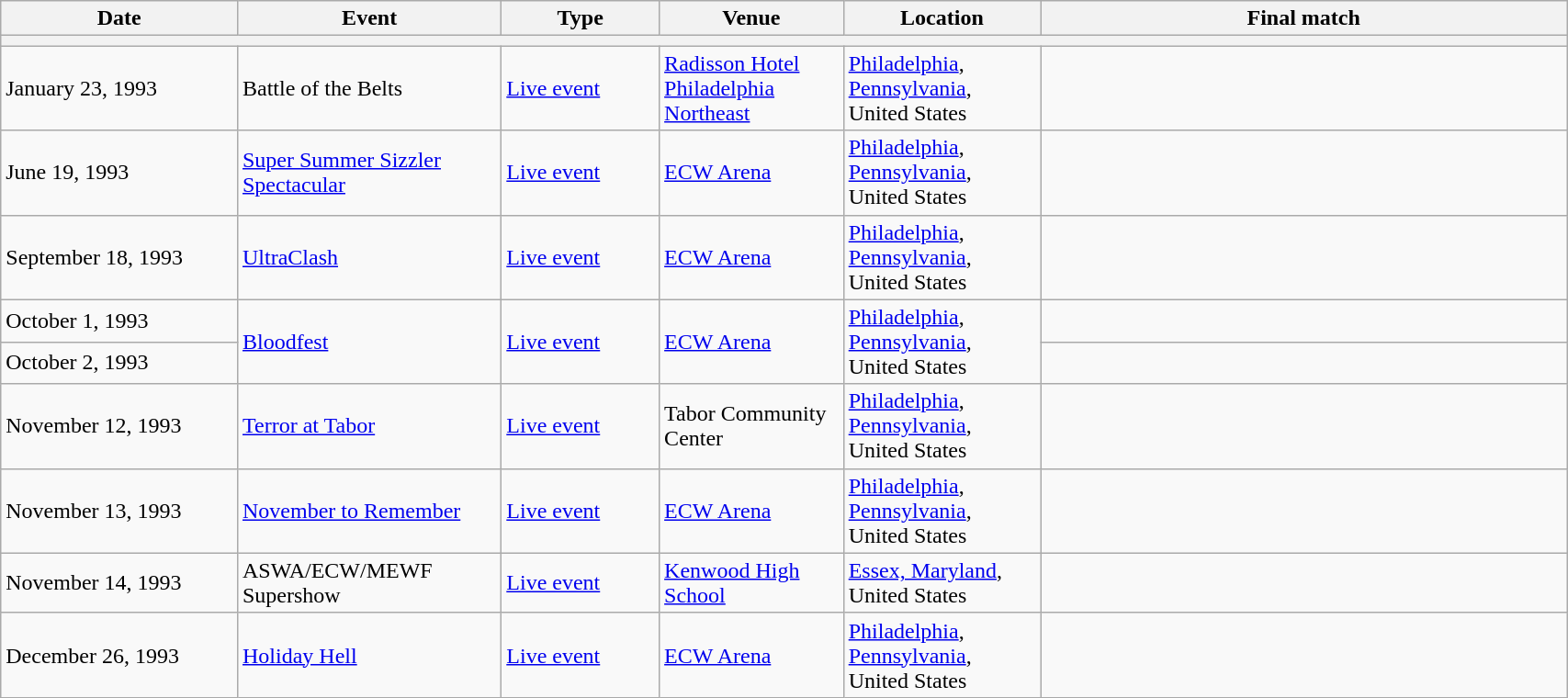<table class="wikitable" width="90%">
<tr>
<th style=width:9%><strong>Date</strong></th>
<th style=width:6%><strong>Event</strong></th>
<th style=width:6%><strong>Type</strong></th>
<th style=width:6%><strong>Venue</strong></th>
<th style=width:6%><strong>Location</strong></th>
<th style=width:20%><strong>Final match</strong></th>
</tr>
<tr>
<th colspan=6></th>
</tr>
<tr>
<td>January 23, 1993</td>
<td>Battle of the Belts</td>
<td><a href='#'>Live event</a></td>
<td><a href='#'>Radisson Hotel Philadelphia Northeast</a></td>
<td><a href='#'>Philadelphia</a>, <a href='#'>Pennsylvania</a>, United States</td>
<td></td>
</tr>
<tr>
<td>June 19, 1993</td>
<td><a href='#'>Super Summer Sizzler Spectacular</a></td>
<td><a href='#'>Live event</a></td>
<td><a href='#'>ECW Arena</a></td>
<td><a href='#'>Philadelphia</a>, <a href='#'>Pennsylvania</a>, United States</td>
<td></td>
</tr>
<tr>
<td>September 18, 1993</td>
<td><a href='#'>UltraClash</a></td>
<td><a href='#'>Live event</a></td>
<td><a href='#'>ECW Arena</a></td>
<td><a href='#'>Philadelphia</a>, <a href='#'>Pennsylvania</a>, United States</td>
<td></td>
</tr>
<tr>
<td>October 1, 1993</td>
<td rowspan=2><a href='#'>Bloodfest</a></td>
<td rowspan=2><a href='#'>Live event</a></td>
<td rowspan=2><a href='#'>ECW Arena</a></td>
<td rowspan=2><a href='#'>Philadelphia</a>, <a href='#'>Pennsylvania</a>, United States</td>
<td></td>
</tr>
<tr>
<td>October 2, 1993</td>
<td></td>
</tr>
<tr>
<td>November 12, 1993</td>
<td><a href='#'>Terror at Tabor</a></td>
<td><a href='#'>Live event</a></td>
<td>Tabor Community Center</td>
<td><a href='#'>Philadelphia</a>, <a href='#'>Pennsylvania</a>, United States</td>
<td></td>
</tr>
<tr>
<td>November 13, 1993</td>
<td><a href='#'>November to Remember</a></td>
<td><a href='#'>Live event</a></td>
<td><a href='#'>ECW Arena</a></td>
<td><a href='#'>Philadelphia</a>, <a href='#'>Pennsylvania</a>, United States</td>
<td></td>
</tr>
<tr>
<td>November 14, 1993</td>
<td>ASWA/ECW/MEWF Supershow</td>
<td><a href='#'>Live event</a></td>
<td><a href='#'>Kenwood High School</a></td>
<td><a href='#'>Essex, Maryland</a>, United States</td>
<td></td>
</tr>
<tr>
<td>December 26, 1993</td>
<td><a href='#'>Holiday Hell</a></td>
<td><a href='#'>Live event</a></td>
<td><a href='#'>ECW Arena</a></td>
<td><a href='#'>Philadelphia</a>, <a href='#'>Pennsylvania</a>, United States</td>
<td></td>
</tr>
</table>
